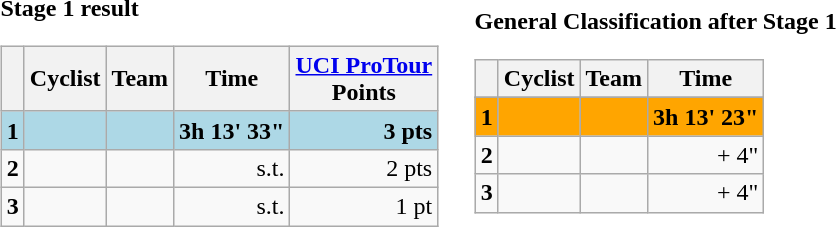<table>
<tr>
<td><strong>Stage 1 result</strong><br><table class="wikitable">
<tr>
<th></th>
<th>Cyclist</th>
<th>Team</th>
<th>Time</th>
<th><a href='#'>UCI ProTour</a><br>Points</th>
</tr>
<tr style="background:lightblue">
<td><strong>1</strong></td>
<td><strong></strong></td>
<td><strong></strong></td>
<td align=right><strong>3h 13' 33"</strong></td>
<td align=right><strong>3 pts</strong></td>
</tr>
<tr>
<td><strong>2</strong></td>
<td></td>
<td></td>
<td align=right>s.t.</td>
<td align=right>2 pts</td>
</tr>
<tr>
<td><strong>3</strong></td>
<td></td>
<td></td>
<td align=right>s.t.</td>
<td align=right>1 pt</td>
</tr>
</table>
</td>
<td></td>
<td><strong>General Classification after Stage 1</strong><br><table class="wikitable">
<tr>
<th></th>
<th>Cyclist</th>
<th>Team</th>
<th>Time</th>
</tr>
<tr>
</tr>
<tr style="background:orange">
<td><strong>1</strong></td>
<td><strong></strong></td>
<td><strong></strong></td>
<td align=right><strong>3h 13' 23"</strong></td>
</tr>
<tr>
<td><strong>2</strong></td>
<td></td>
<td></td>
<td align=right>+ 4"</td>
</tr>
<tr>
<td><strong>3</strong></td>
<td></td>
<td></td>
<td align=right>+ 4"</td>
</tr>
</table>
</td>
</tr>
</table>
